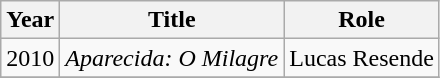<table class="wikitable">
<tr>
<th>Year</th>
<th>Title</th>
<th>Role</th>
</tr>
<tr>
<td>2010</td>
<td><em>Aparecida: O Milagre</em></td>
<td>Lucas Resende</td>
</tr>
<tr>
</tr>
</table>
